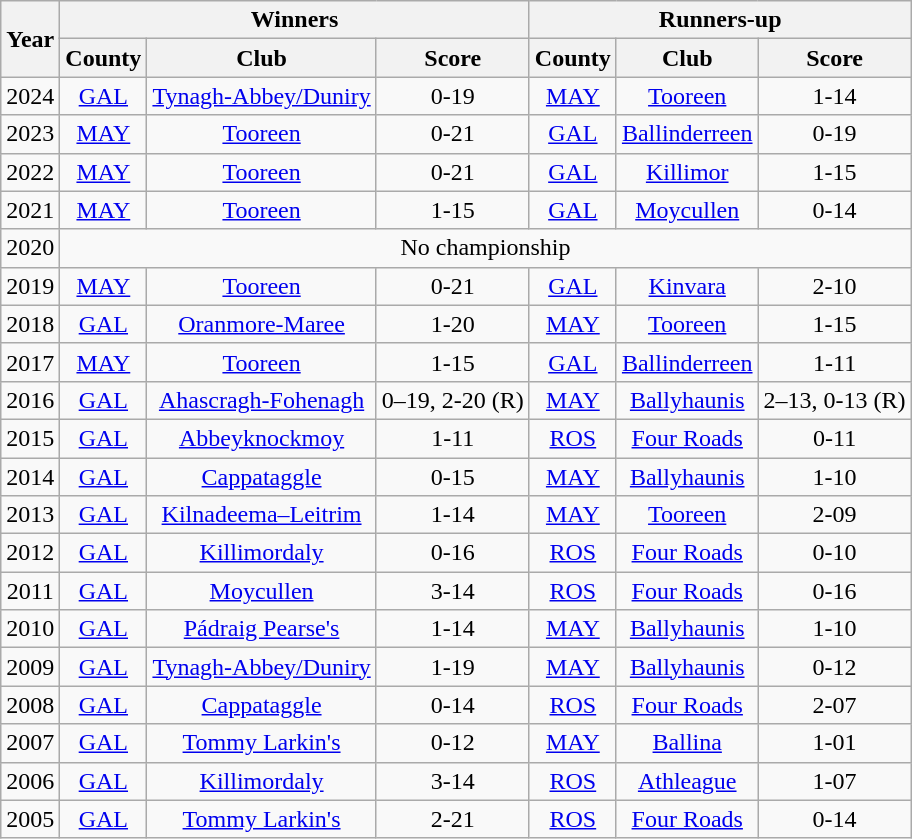<table class="wikitable sortable" style="text-align:center;">
<tr>
<th rowspan="2">Year</th>
<th colspan="3">Winners</th>
<th colspan="3">Runners-up</th>
</tr>
<tr>
<th>County</th>
<th>Club</th>
<th>Score</th>
<th>County</th>
<th>Club</th>
<th>Score</th>
</tr>
<tr>
<td>2024</td>
<td> <a href='#'>GAL</a></td>
<td><a href='#'>Tynagh-Abbey/Duniry</a></td>
<td>0-19</td>
<td> <a href='#'>MAY</a></td>
<td><a href='#'>Tooreen</a></td>
<td>1-14</td>
</tr>
<tr>
<td>2023</td>
<td> <a href='#'>MAY</a></td>
<td><a href='#'>Tooreen</a></td>
<td>0-21</td>
<td> <a href='#'>GAL</a></td>
<td><a href='#'>Ballinderreen</a></td>
<td>0-19</td>
</tr>
<tr>
<td>2022</td>
<td> <a href='#'>MAY</a></td>
<td><a href='#'>Tooreen</a></td>
<td>0-21</td>
<td> <a href='#'>GAL</a></td>
<td><a href='#'>Killimor</a></td>
<td>1-15</td>
</tr>
<tr>
<td>2021</td>
<td> <a href='#'>MAY</a></td>
<td><a href='#'>Tooreen</a></td>
<td>1-15</td>
<td> <a href='#'>GAL</a></td>
<td><a href='#'>Moycullen</a></td>
<td>0-14</td>
</tr>
<tr>
<td>2020</td>
<td colspan="6">No championship</td>
</tr>
<tr>
<td>2019</td>
<td> <a href='#'>MAY</a></td>
<td><a href='#'>Tooreen</a></td>
<td>0-21</td>
<td> <a href='#'>GAL</a></td>
<td><a href='#'>Kinvara</a></td>
<td>2-10</td>
</tr>
<tr>
<td>2018</td>
<td> <a href='#'>GAL</a></td>
<td><a href='#'>Oranmore-Maree</a></td>
<td>1-20</td>
<td> <a href='#'>MAY</a></td>
<td><a href='#'>Tooreen</a></td>
<td>1-15</td>
</tr>
<tr>
<td>2017</td>
<td> <a href='#'>MAY</a></td>
<td><a href='#'>Tooreen</a></td>
<td>1-15</td>
<td> <a href='#'>GAL</a></td>
<td><a href='#'>Ballinderreen</a></td>
<td>1-11</td>
</tr>
<tr>
<td>2016</td>
<td> <a href='#'>GAL</a></td>
<td><a href='#'>Ahascragh-Fohenagh</a></td>
<td>0–19, 2-20 (R)</td>
<td> <a href='#'>MAY</a></td>
<td><a href='#'>Ballyhaunis</a></td>
<td>2–13, 0-13 (R)</td>
</tr>
<tr>
<td>2015</td>
<td> <a href='#'>GAL</a></td>
<td><a href='#'>Abbeyknockmoy</a></td>
<td>1-11</td>
<td> <a href='#'>ROS</a></td>
<td><a href='#'>Four Roads</a></td>
<td>0-11</td>
</tr>
<tr>
<td>2014</td>
<td> <a href='#'>GAL</a></td>
<td><a href='#'>Cappataggle</a></td>
<td>0-15</td>
<td> <a href='#'>MAY</a></td>
<td><a href='#'>Ballyhaunis</a></td>
<td>1-10</td>
</tr>
<tr>
<td>2013</td>
<td> <a href='#'>GAL</a></td>
<td><a href='#'>Kilnadeema–Leitrim</a></td>
<td>1-14</td>
<td> <a href='#'>MAY</a></td>
<td><a href='#'>Tooreen</a></td>
<td>2-09</td>
</tr>
<tr>
<td>2012</td>
<td> <a href='#'>GAL</a></td>
<td><a href='#'>Killimordaly</a></td>
<td>0-16</td>
<td> <a href='#'>ROS</a></td>
<td><a href='#'>Four Roads</a></td>
<td>0-10</td>
</tr>
<tr>
<td>2011</td>
<td> <a href='#'>GAL</a></td>
<td><a href='#'>Moycullen</a></td>
<td>3-14</td>
<td> <a href='#'>ROS</a></td>
<td><a href='#'>Four Roads</a></td>
<td>0-16</td>
</tr>
<tr>
<td>2010</td>
<td> <a href='#'>GAL</a></td>
<td><a href='#'>Pádraig Pearse's</a></td>
<td>1-14</td>
<td> <a href='#'>MAY</a></td>
<td><a href='#'>Ballyhaunis</a></td>
<td>1-10</td>
</tr>
<tr>
<td>2009</td>
<td> <a href='#'>GAL</a></td>
<td><a href='#'>Tynagh-Abbey/Duniry</a></td>
<td>1-19</td>
<td> <a href='#'>MAY</a></td>
<td><a href='#'>Ballyhaunis</a></td>
<td>0-12</td>
</tr>
<tr>
<td>2008</td>
<td> <a href='#'>GAL</a></td>
<td><a href='#'>Cappataggle</a></td>
<td>0-14</td>
<td> <a href='#'>ROS</a></td>
<td><a href='#'>Four Roads</a></td>
<td>2-07</td>
</tr>
<tr>
<td>2007</td>
<td> <a href='#'>GAL</a></td>
<td><a href='#'>Tommy Larkin's</a></td>
<td>0-12</td>
<td> <a href='#'>MAY</a></td>
<td><a href='#'>Ballina</a></td>
<td>1-01</td>
</tr>
<tr>
<td>2006</td>
<td> <a href='#'>GAL</a></td>
<td><a href='#'>Killimordaly</a></td>
<td>3-14</td>
<td> <a href='#'>ROS</a></td>
<td><a href='#'>Athleague</a></td>
<td>1-07</td>
</tr>
<tr>
<td>2005</td>
<td> <a href='#'>GAL</a></td>
<td><a href='#'>Tommy Larkin's</a></td>
<td>2-21</td>
<td> <a href='#'>ROS</a></td>
<td><a href='#'>Four Roads</a></td>
<td>0-14</td>
</tr>
</table>
